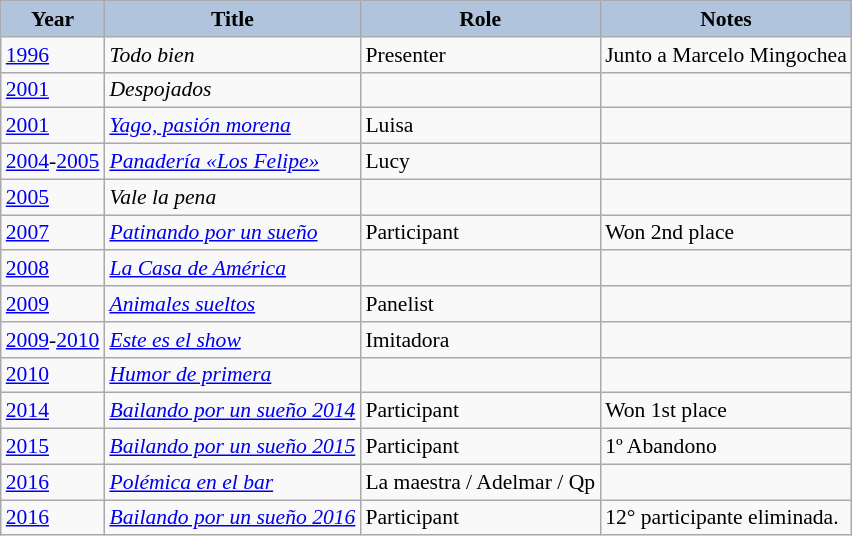<table class="wikitable" style="font-size: 90%;">
<tr>
<th style="background:#B0C4DE;">Year</th>
<th style="background:#B0C4DE;">Title</th>
<th style="background:#B0C4DE;">Role</th>
<th style="background:#B0C4DE;">Notes</th>
</tr>
<tr>
<td><a href='#'>1996</a></td>
<td><em>Todo bien</em></td>
<td>Presenter</td>
<td>Junto a Marcelo Mingochea</td>
</tr>
<tr>
<td><a href='#'>2001</a></td>
<td><em>Despojados</em></td>
<td></td>
<td></td>
</tr>
<tr>
<td><a href='#'>2001</a></td>
<td><em><a href='#'>Yago, pasión morena</a></em></td>
<td>Luisa</td>
<td></td>
</tr>
<tr>
<td><a href='#'>2004</a>-<a href='#'>2005</a></td>
<td><em><a href='#'>Panadería «Los Felipe»</a></em></td>
<td>Lucy</td>
<td></td>
</tr>
<tr>
<td><a href='#'>2005</a></td>
<td><em>Vale la pena</em></td>
<td></td>
<td></td>
</tr>
<tr>
<td><a href='#'>2007</a></td>
<td><em><a href='#'>Patinando por un sueño</a></em></td>
<td>Participant</td>
<td>Won 2nd place</td>
</tr>
<tr>
<td><a href='#'>2008</a></td>
<td><em><a href='#'>La Casa de América</a></em></td>
<td></td>
<td></td>
</tr>
<tr>
<td><a href='#'>2009</a></td>
<td><em><a href='#'>Animales sueltos</a></em></td>
<td>Panelist</td>
<td></td>
</tr>
<tr>
<td><a href='#'>2009</a>-<a href='#'>2010</a></td>
<td><em><a href='#'>Este es el show</a></em></td>
<td>Imitadora</td>
<td></td>
</tr>
<tr>
<td><a href='#'>2010</a></td>
<td><em><a href='#'>Humor de primera</a></em></td>
<td></td>
<td></td>
</tr>
<tr>
<td><a href='#'>2014</a></td>
<td><em><a href='#'>Bailando por un sueño 2014</a></em></td>
<td>Participant</td>
<td>Won 1st place</td>
</tr>
<tr>
<td><a href='#'>2015</a></td>
<td><em><a href='#'>Bailando por un sueño 2015</a></em></td>
<td>Participant</td>
<td>1º Abandono</td>
</tr>
<tr>
<td><a href='#'>2016</a></td>
<td><em><a href='#'>Polémica en el bar</a></em></td>
<td>La maestra / Adelmar / Qp</td>
<td></td>
</tr>
<tr>
<td><a href='#'>2016</a></td>
<td><em><a href='#'>Bailando por un sueño 2016</a></em></td>
<td>Participant</td>
<td>12° participante eliminada.</td>
</tr>
</table>
